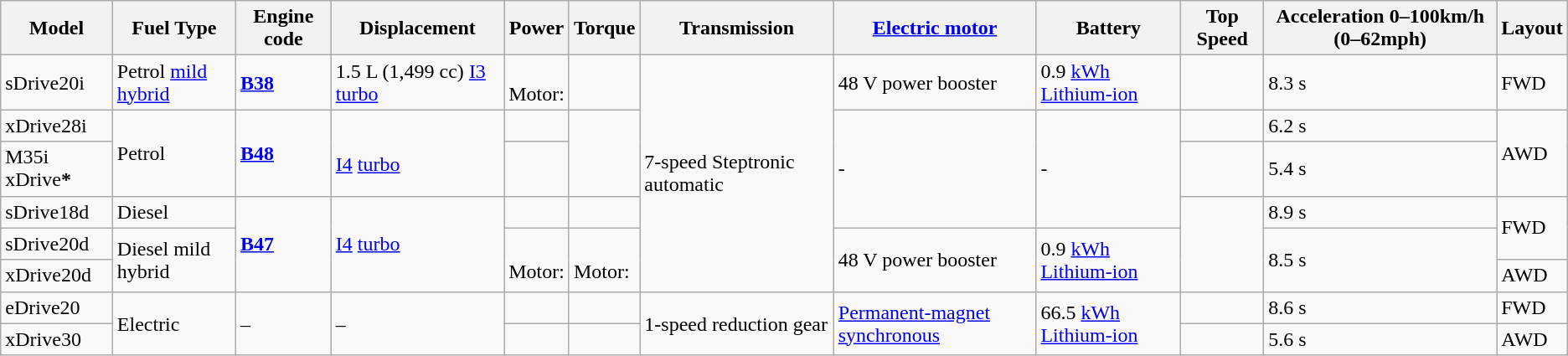<table class="wikitable">
<tr>
<th>Model</th>
<th>Fuel Type</th>
<th>Engine code</th>
<th>Displacement</th>
<th>Power</th>
<th>Torque</th>
<th>Transmission</th>
<th><a href='#'>Electric motor</a></th>
<th>Battery</th>
<th>Top Speed</th>
<th>Acceleration 0–100km/h (0–62mph)</th>
<th>Layout</th>
</tr>
<tr>
<td>sDrive20i</td>
<td>Petrol <a href='#'>mild hybrid</a></td>
<td><strong><a href='#'>B38</a></strong></td>
<td>1.5 L (1,499 cc) <a href='#'>I3</a> <a href='#'>turbo</a></td>
<td><br>Motor: </td>
<td></td>
<td rowspan="6">7-speed Steptronic automatic</td>
<td>48 V power booster</td>
<td>0.9 <a href='#'>kWh</a> <a href='#'>Lithium-ion</a></td>
<td></td>
<td>8.3 s</td>
<td>FWD</td>
</tr>
<tr>
<td>xDrive28i</td>
<td rowspan="2">Petrol</td>
<td rowspan="2"><strong><a href='#'>B48</a></strong></td>
<td rowspan="2"><br><a href='#'>I4</a> <a href='#'>turbo</a></td>
<td></td>
<td rowspan="2"></td>
<td rowspan="3">-</td>
<td rowspan="3">-</td>
<td></td>
<td>6.2 s</td>
<td rowspan="2">AWD</td>
</tr>
<tr>
<td>M35i xDrive<strong>*</strong></td>
<td></td>
<td></td>
<td>5.4 s</td>
</tr>
<tr>
<td>sDrive18d</td>
<td>Diesel</td>
<td rowspan="3"><strong><a href='#'>B47</a></strong></td>
<td rowspan="3"> <a href='#'>I4</a> <a href='#'>turbo</a></td>
<td></td>
<td></td>
<td rowspan="3"></td>
<td>8.9 s</td>
<td rowspan="2">FWD</td>
</tr>
<tr>
<td>sDrive20d</td>
<td rowspan="2">Diesel mild hybrid</td>
<td rowspan="2"><br>Motor: </td>
<td rowspan="2"><br>Motor: </td>
<td rowspan="2">48 V power booster</td>
<td rowspan="2">0.9 <a href='#'>kWh</a> <a href='#'>Lithium-ion</a></td>
<td rowspan="2">8.5 s</td>
</tr>
<tr>
<td>xDrive20d</td>
<td>AWD</td>
</tr>
<tr>
<td>eDrive20</td>
<td rowspan="2">Electric</td>
<td rowspan="2">–</td>
<td rowspan="2">–</td>
<td></td>
<td></td>
<td rowspan="2">1-speed reduction gear</td>
<td rowspan="2"><a href='#'>Permanent-magnet synchronous</a></td>
<td rowspan="2">66.5 <a href='#'>kWh</a> <a href='#'>Lithium-ion</a></td>
<td></td>
<td>8.6 s</td>
<td>FWD</td>
</tr>
<tr>
<td>xDrive30</td>
<td></td>
<td></td>
<td></td>
<td>5.6 s</td>
<td>AWD</td>
</tr>
</table>
